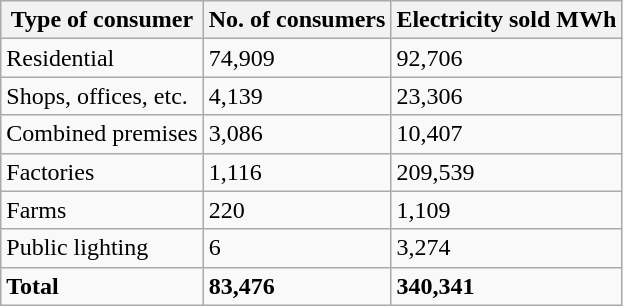<table class="wikitable">
<tr>
<th>Type of consumer</th>
<th>No. of consumers</th>
<th>Electricity sold MWh</th>
</tr>
<tr>
<td>Residential</td>
<td>74,909</td>
<td>92,706</td>
</tr>
<tr>
<td>Shops, offices, etc.</td>
<td>4,139</td>
<td>23,306</td>
</tr>
<tr>
<td>Combined premises</td>
<td>3,086</td>
<td>10,407</td>
</tr>
<tr>
<td>Factories</td>
<td>1,116</td>
<td>209,539</td>
</tr>
<tr>
<td>Farms</td>
<td>220</td>
<td>1,109</td>
</tr>
<tr>
<td>Public lighting</td>
<td>6</td>
<td>3,274</td>
</tr>
<tr>
<td><strong>Total</strong></td>
<td><strong>83,476</strong></td>
<td><strong>340,341</strong></td>
</tr>
</table>
